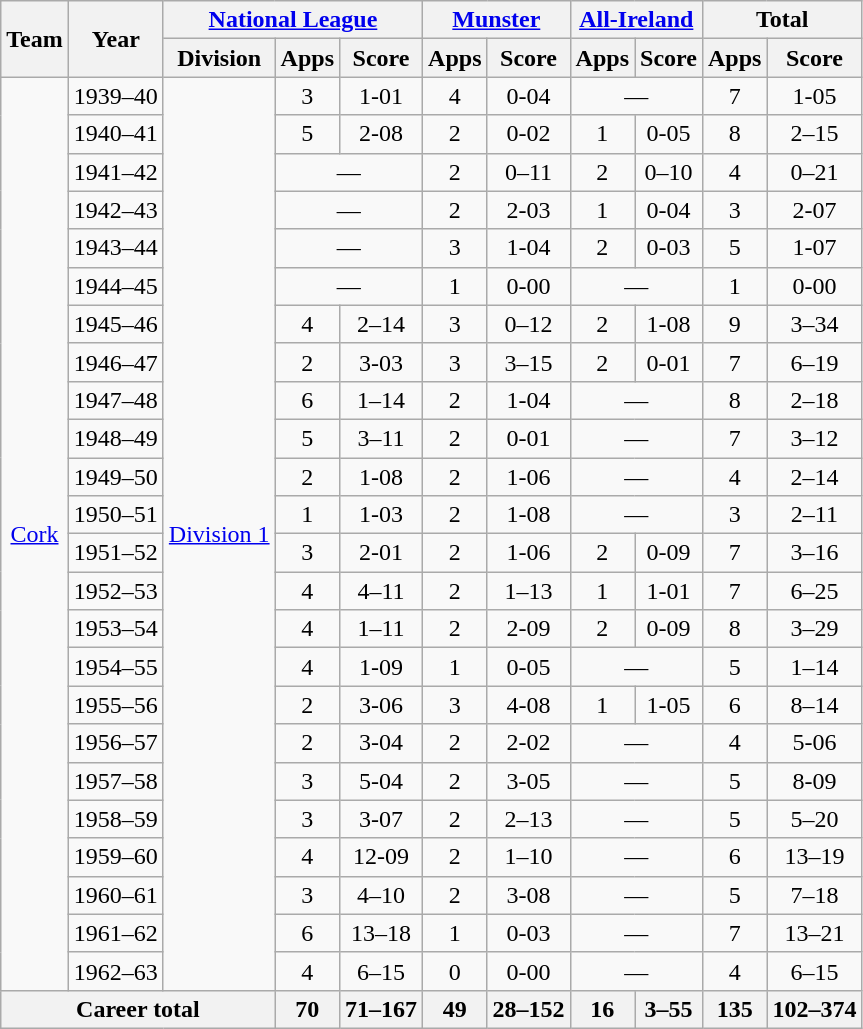<table class="wikitable" style="text-align:center">
<tr>
<th rowspan="2">Team</th>
<th rowspan="2">Year</th>
<th colspan="3"><a href='#'>National League</a></th>
<th colspan="2"><a href='#'>Munster</a></th>
<th colspan="2"><a href='#'>All-Ireland</a></th>
<th colspan="2">Total</th>
</tr>
<tr>
<th>Division</th>
<th>Apps</th>
<th>Score</th>
<th>Apps</th>
<th>Score</th>
<th>Apps</th>
<th>Score</th>
<th>Apps</th>
<th>Score</th>
</tr>
<tr>
<td rowspan="24"><a href='#'>Cork</a></td>
<td>1939–40</td>
<td rowspan="24"><a href='#'>Division 1</a></td>
<td>3</td>
<td>1-01</td>
<td>4</td>
<td>0-04</td>
<td colspan=2>—</td>
<td>7</td>
<td>1-05</td>
</tr>
<tr>
<td>1940–41</td>
<td>5</td>
<td>2-08</td>
<td>2</td>
<td>0-02</td>
<td>1</td>
<td>0-05</td>
<td>8</td>
<td>2–15</td>
</tr>
<tr>
<td>1941–42</td>
<td colspan=2>—</td>
<td>2</td>
<td>0–11</td>
<td>2</td>
<td>0–10</td>
<td>4</td>
<td>0–21</td>
</tr>
<tr>
<td>1942–43</td>
<td colspan=2>—</td>
<td>2</td>
<td>2-03</td>
<td>1</td>
<td>0-04</td>
<td>3</td>
<td>2-07</td>
</tr>
<tr>
<td>1943–44</td>
<td colspan=2>—</td>
<td>3</td>
<td>1-04</td>
<td>2</td>
<td>0-03</td>
<td>5</td>
<td>1-07</td>
</tr>
<tr>
<td>1944–45</td>
<td colspan=2>—</td>
<td>1</td>
<td>0-00</td>
<td colspan=2>—</td>
<td>1</td>
<td>0-00</td>
</tr>
<tr>
<td>1945–46</td>
<td>4</td>
<td>2–14</td>
<td>3</td>
<td>0–12</td>
<td>2</td>
<td>1-08</td>
<td>9</td>
<td>3–34</td>
</tr>
<tr>
<td>1946–47</td>
<td>2</td>
<td>3-03</td>
<td>3</td>
<td>3–15</td>
<td>2</td>
<td>0-01</td>
<td>7</td>
<td>6–19</td>
</tr>
<tr>
<td>1947–48</td>
<td>6</td>
<td>1–14</td>
<td>2</td>
<td>1-04</td>
<td colspan=2>—</td>
<td>8</td>
<td>2–18</td>
</tr>
<tr>
<td>1948–49</td>
<td>5</td>
<td>3–11</td>
<td>2</td>
<td>0-01</td>
<td colspan=2>—</td>
<td>7</td>
<td>3–12</td>
</tr>
<tr>
<td>1949–50</td>
<td>2</td>
<td>1-08</td>
<td>2</td>
<td>1-06</td>
<td colspan=2>—</td>
<td>4</td>
<td>2–14</td>
</tr>
<tr>
<td>1950–51</td>
<td>1</td>
<td>1-03</td>
<td>2</td>
<td>1-08</td>
<td colspan=2>—</td>
<td>3</td>
<td>2–11</td>
</tr>
<tr>
<td>1951–52</td>
<td>3</td>
<td>2-01</td>
<td>2</td>
<td>1-06</td>
<td>2</td>
<td>0-09</td>
<td>7</td>
<td>3–16</td>
</tr>
<tr>
<td>1952–53</td>
<td>4</td>
<td>4–11</td>
<td>2</td>
<td>1–13</td>
<td>1</td>
<td>1-01</td>
<td>7</td>
<td>6–25</td>
</tr>
<tr>
<td>1953–54</td>
<td>4</td>
<td>1–11</td>
<td>2</td>
<td>2-09</td>
<td>2</td>
<td>0-09</td>
<td>8</td>
<td>3–29</td>
</tr>
<tr>
<td>1954–55</td>
<td>4</td>
<td>1-09</td>
<td>1</td>
<td>0-05</td>
<td colspan=2>—</td>
<td>5</td>
<td>1–14</td>
</tr>
<tr>
<td>1955–56</td>
<td>2</td>
<td>3-06</td>
<td>3</td>
<td>4-08</td>
<td>1</td>
<td>1-05</td>
<td>6</td>
<td>8–14</td>
</tr>
<tr>
<td>1956–57</td>
<td>2</td>
<td>3-04</td>
<td>2</td>
<td>2-02</td>
<td colspan=2>—</td>
<td>4</td>
<td>5-06</td>
</tr>
<tr>
<td>1957–58</td>
<td>3</td>
<td>5-04</td>
<td>2</td>
<td>3-05</td>
<td colspan=2>—</td>
<td>5</td>
<td>8-09</td>
</tr>
<tr>
<td>1958–59</td>
<td>3</td>
<td>3-07</td>
<td>2</td>
<td>2–13</td>
<td colspan=2>—</td>
<td>5</td>
<td>5–20</td>
</tr>
<tr>
<td>1959–60</td>
<td>4</td>
<td>12-09</td>
<td>2</td>
<td>1–10</td>
<td colspan=2>—</td>
<td>6</td>
<td>13–19</td>
</tr>
<tr>
<td>1960–61</td>
<td>3</td>
<td>4–10</td>
<td>2</td>
<td>3-08</td>
<td colspan=2>—</td>
<td>5</td>
<td>7–18</td>
</tr>
<tr>
<td>1961–62</td>
<td>6</td>
<td>13–18</td>
<td>1</td>
<td>0-03</td>
<td colspan=2>—</td>
<td>7</td>
<td>13–21</td>
</tr>
<tr>
<td>1962–63</td>
<td>4</td>
<td>6–15</td>
<td>0</td>
<td>0-00</td>
<td colspan=2>—</td>
<td>4</td>
<td>6–15</td>
</tr>
<tr>
<th colspan="3">Career total</th>
<th>70</th>
<th>71–167</th>
<th>49</th>
<th>28–152</th>
<th>16</th>
<th>3–55</th>
<th>135</th>
<th>102–374</th>
</tr>
</table>
